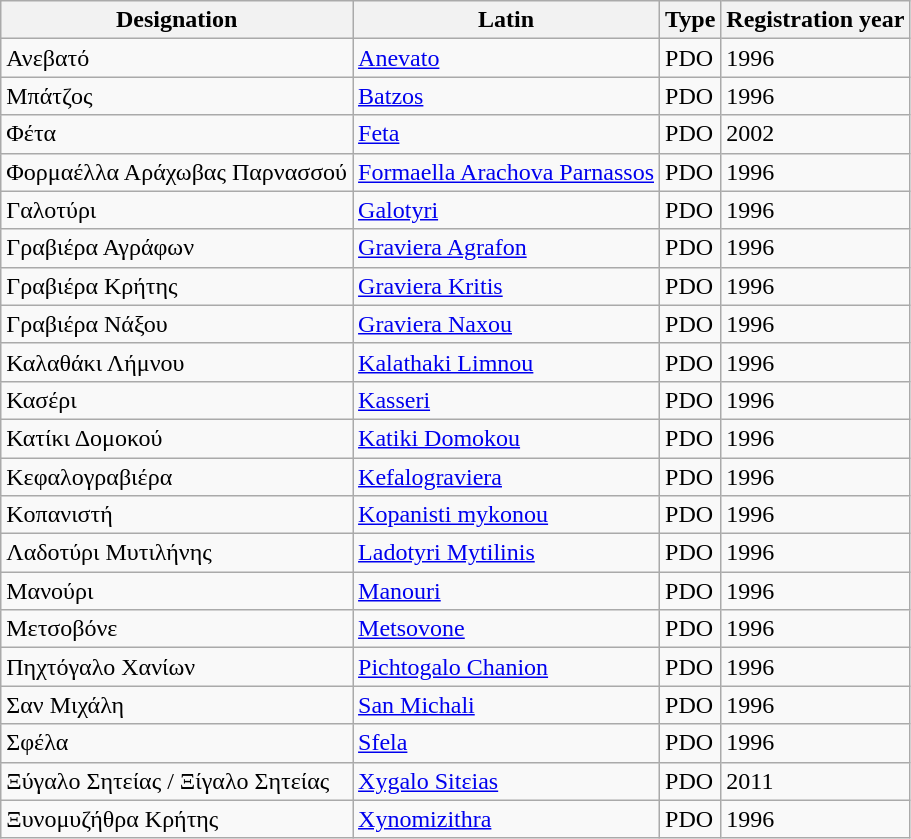<table class="wikitable">
<tr>
<th>Designation</th>
<th>Latin</th>
<th>Type</th>
<th>Registration year</th>
</tr>
<tr>
<td>Ανεβατό</td>
<td><a href='#'>Anevato</a></td>
<td>PDO</td>
<td>1996</td>
</tr>
<tr>
<td>Μπάτζος</td>
<td><a href='#'>Batzos</a></td>
<td>PDO</td>
<td>1996</td>
</tr>
<tr>
<td>Φέτα</td>
<td><a href='#'>Feta</a></td>
<td>PDO</td>
<td>2002</td>
</tr>
<tr>
<td>Φορμαέλλα Αράχωβας Παρνασσού</td>
<td><a href='#'>Formaella Arachova Parnassos</a></td>
<td>PDO</td>
<td>1996</td>
</tr>
<tr>
<td>Γαλοτύρι</td>
<td><a href='#'>Galotyri</a></td>
<td>PDO</td>
<td>1996</td>
</tr>
<tr>
<td>Γραβιέρα Αγράφων</td>
<td><a href='#'>Graviera Agrafon</a></td>
<td>PDO</td>
<td>1996</td>
</tr>
<tr>
<td>Γραβιέρα Κρήτης</td>
<td><a href='#'>Graviera Kritis</a></td>
<td>PDO</td>
<td>1996</td>
</tr>
<tr>
<td>Γραβιέρα Νάξου</td>
<td><a href='#'>Graviera Naxou</a></td>
<td>PDO</td>
<td>1996</td>
</tr>
<tr>
<td>Καλαθάκι Λήμνου</td>
<td><a href='#'>Kalathaki Limnou</a></td>
<td>PDO</td>
<td>1996</td>
</tr>
<tr>
<td>Κασέρι</td>
<td><a href='#'>Kasseri</a></td>
<td>PDO</td>
<td>1996</td>
</tr>
<tr>
<td>Κατίκι Δομοκού</td>
<td><a href='#'>Katiki Domokou</a></td>
<td>PDO</td>
<td>1996</td>
</tr>
<tr>
<td>Κεφαλογραβιέρα</td>
<td><a href='#'>Kefalograviera</a></td>
<td>PDO</td>
<td>1996</td>
</tr>
<tr>
<td>Κοπανιστή</td>
<td><a href='#'>Kopanisti mykonou</a></td>
<td>PDO</td>
<td>1996</td>
</tr>
<tr>
<td>Λαδοτύρι Μυτιλήνης</td>
<td><a href='#'>Ladotyri Mytilinis</a></td>
<td>PDO</td>
<td>1996</td>
</tr>
<tr>
<td>Μανούρι</td>
<td><a href='#'>Manouri</a></td>
<td>PDO</td>
<td>1996</td>
</tr>
<tr>
<td>Μετσοβόνε</td>
<td><a href='#'>Metsovone</a></td>
<td>PDO</td>
<td>1996</td>
</tr>
<tr>
<td>Πηχτόγαλο Χανίων</td>
<td><a href='#'>Pichtogalo Chanion</a></td>
<td>PDO</td>
<td>1996</td>
</tr>
<tr>
<td>Σαν Μιχάλη</td>
<td><a href='#'>San Michali</a></td>
<td>PDO</td>
<td>1996</td>
</tr>
<tr>
<td>Σφέλα</td>
<td><a href='#'>Sfela</a></td>
<td>PDO</td>
<td>1996</td>
</tr>
<tr>
<td>Ξύγαλο Σητείας / Ξίγαλο Σητείας</td>
<td><a href='#'>Xygalo Sitεias</a></td>
<td>PDO</td>
<td>2011</td>
</tr>
<tr>
<td>Ξυνομυζήθρα Κρήτης</td>
<td><a href='#'>Xynomizithra</a></td>
<td>PDO</td>
<td>1996</td>
</tr>
</table>
